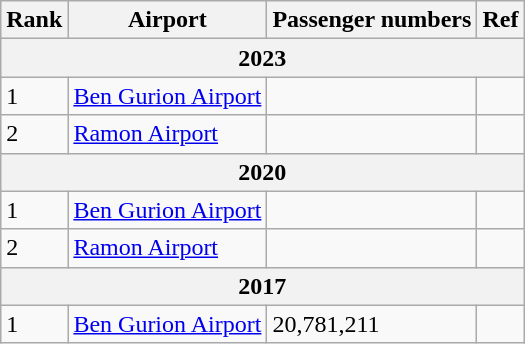<table class="wikitable sortable">
<tr>
<th>Rank</th>
<th>Airport</th>
<th>Passenger numbers</th>
<th>Ref</th>
</tr>
<tr>
<th colspan="4" align="center" bgcolor="CornflowerBlue">2023</th>
</tr>
<tr>
<td>1</td>
<td><a href='#'>Ben Gurion Airport</a></td>
<td></td>
<td></td>
</tr>
<tr>
<td>2</td>
<td><a href='#'>Ramon Airport</a></td>
<td></td>
<td></td>
</tr>
<tr>
<th colspan="4" align="center" bgcolor="CornflowerBlue">2020</th>
</tr>
<tr>
<td>1</td>
<td><a href='#'>Ben Gurion Airport</a></td>
<td></td>
<td></td>
</tr>
<tr>
<td>2</td>
<td><a href='#'>Ramon Airport</a></td>
<td></td>
<td></td>
</tr>
<tr>
<th colspan="4" align="center" bgcolor="CornflowerBlue">2017</th>
</tr>
<tr>
<td>1</td>
<td><a href='#'>Ben Gurion Airport</a></td>
<td>20,781,211</td>
<td></td>
</tr>
</table>
